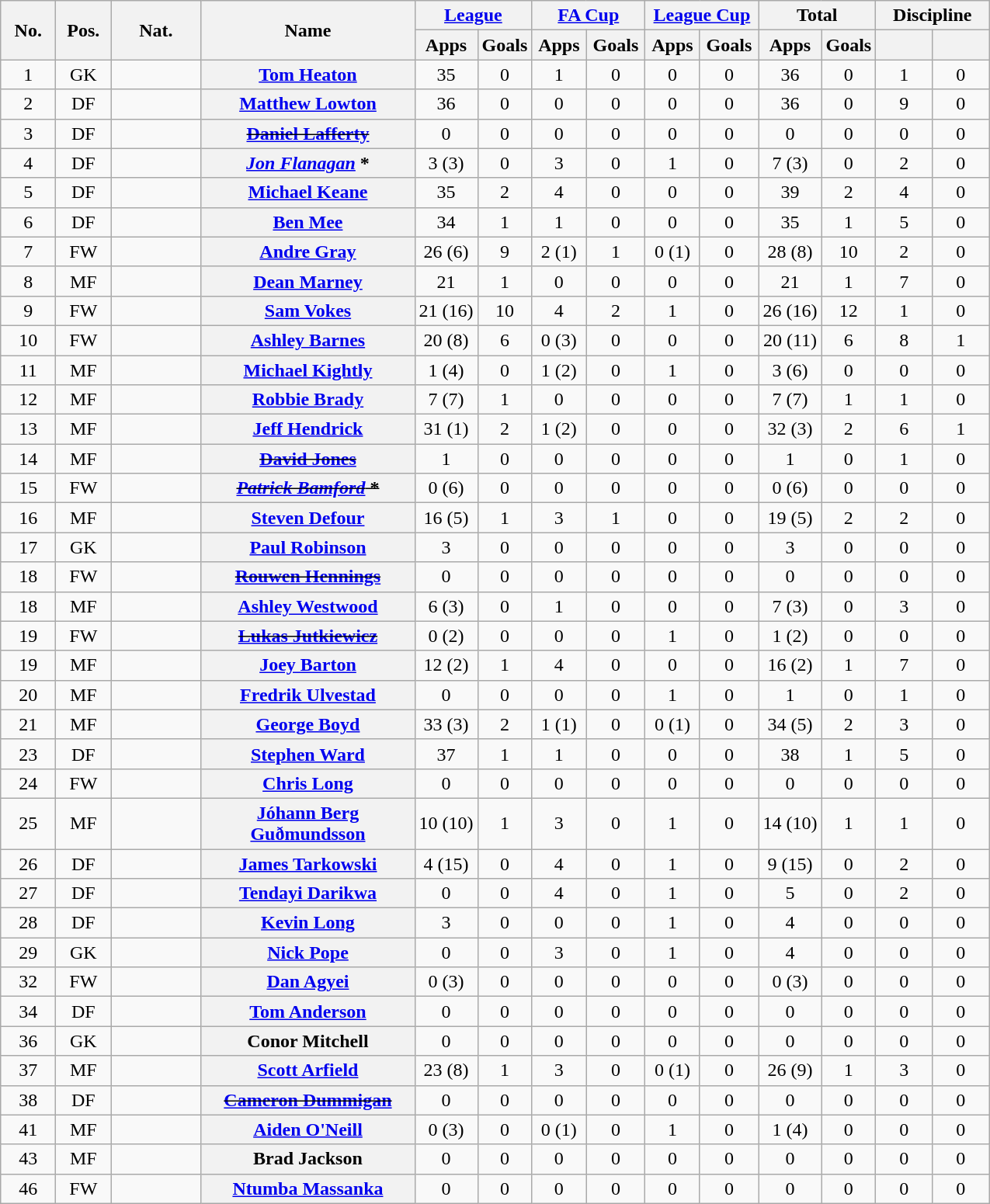<table class="wikitable plainrowheaders" style="text-align:center">
<tr>
<th rowspan="2" width="40">No.</th>
<th rowspan="2" width="40">Pos.</th>
<th rowspan="2" width="70">Nat.</th>
<th rowspan="2" width="176" scope="col">Name</th>
<th colspan="2" width="90"><a href='#'>League</a></th>
<th colspan="2" width="90"><a href='#'>FA Cup</a></th>
<th colspan="2" width="90"><a href='#'>League Cup</a></th>
<th colspan="2" width="90">Total</th>
<th colspan="2" width="90">Discipline</th>
</tr>
<tr>
<th scope="col">Apps</th>
<th scope="col">Goals</th>
<th scope="col">Apps</th>
<th scope="col">Goals</th>
<th scope="col">Apps</th>
<th scope="col">Goals</th>
<th scope="col">Apps</th>
<th scope="col">Goals</th>
<th scope="col"></th>
<th scope="col"></th>
</tr>
<tr>
<td>1</td>
<td>GK</td>
<td align="left"></td>
<th scope="row"><a href='#'>Tom Heaton</a></th>
<td>35</td>
<td>0</td>
<td>1</td>
<td>0</td>
<td>0</td>
<td>0</td>
<td>36</td>
<td>0</td>
<td>1</td>
<td>0</td>
</tr>
<tr>
<td>2</td>
<td>DF</td>
<td align="left"></td>
<th scope="row"><a href='#'>Matthew Lowton</a></th>
<td>36</td>
<td>0</td>
<td>0</td>
<td>0</td>
<td>0</td>
<td>0</td>
<td>36</td>
<td>0</td>
<td>9</td>
<td>0</td>
</tr>
<tr>
<td>3</td>
<td>DF</td>
<td align="left"></td>
<th scope="row"><s><a href='#'>Daniel Lafferty</a></s> </th>
<td>0</td>
<td>0</td>
<td>0</td>
<td>0</td>
<td>0</td>
<td>0</td>
<td>0</td>
<td>0</td>
<td>0</td>
<td>0</td>
</tr>
<tr>
<td>4</td>
<td>DF</td>
<td align="left"></td>
<th scope="row"><em><a href='#'>Jon Flanagan</a></em> *</th>
<td>3 (3)</td>
<td>0</td>
<td>3</td>
<td>0</td>
<td>1</td>
<td>0</td>
<td>7 (3)</td>
<td>0</td>
<td>2</td>
<td>0</td>
</tr>
<tr>
<td>5</td>
<td>DF</td>
<td align="left"></td>
<th scope="row"><a href='#'>Michael Keane</a></th>
<td>35</td>
<td>2</td>
<td>4</td>
<td>0</td>
<td>0</td>
<td>0</td>
<td>39</td>
<td>2</td>
<td>4</td>
<td>0</td>
</tr>
<tr>
<td>6</td>
<td>DF</td>
<td align="left"></td>
<th scope="row"><a href='#'>Ben Mee</a></th>
<td>34</td>
<td>1</td>
<td>1</td>
<td>0</td>
<td>0</td>
<td>0</td>
<td>35</td>
<td>1</td>
<td>5</td>
<td>0</td>
</tr>
<tr>
<td>7</td>
<td>FW</td>
<td align="left"></td>
<th scope="row"><a href='#'>Andre Gray</a></th>
<td>26 (6)</td>
<td>9</td>
<td>2 (1)</td>
<td>1</td>
<td>0 (1)</td>
<td>0</td>
<td>28 (8)</td>
<td>10</td>
<td>2</td>
<td>0</td>
</tr>
<tr>
<td>8</td>
<td>MF</td>
<td align="left"></td>
<th scope="row"><a href='#'>Dean Marney</a></th>
<td>21</td>
<td>1</td>
<td>0</td>
<td>0</td>
<td>0</td>
<td>0</td>
<td>21</td>
<td>1</td>
<td>7</td>
<td>0</td>
</tr>
<tr>
<td>9</td>
<td>FW</td>
<td align="left"></td>
<th scope="row"><a href='#'>Sam Vokes</a></th>
<td>21 (16)</td>
<td>10</td>
<td>4</td>
<td>2</td>
<td>1</td>
<td>0</td>
<td>26 (16)</td>
<td>12</td>
<td>1</td>
<td>0</td>
</tr>
<tr>
<td>10</td>
<td>FW</td>
<td align="left"></td>
<th scope="row"><a href='#'>Ashley Barnes</a></th>
<td>20 (8)</td>
<td>6</td>
<td>0 (3)</td>
<td>0</td>
<td>0</td>
<td>0</td>
<td>20 (11)</td>
<td>6</td>
<td>8</td>
<td>1</td>
</tr>
<tr>
<td>11</td>
<td>MF</td>
<td align="left"></td>
<th scope="row"><a href='#'>Michael Kightly</a></th>
<td>1 (4)</td>
<td>0</td>
<td>1 (2)</td>
<td>0</td>
<td>1</td>
<td>0</td>
<td>3 (6)</td>
<td>0</td>
<td>0</td>
<td>0</td>
</tr>
<tr>
<td>12</td>
<td>MF</td>
<td align="left"></td>
<th scope="row"><a href='#'>Robbie Brady</a></th>
<td>7 (7)</td>
<td>1</td>
<td>0</td>
<td>0</td>
<td>0</td>
<td>0</td>
<td>7 (7)</td>
<td>1</td>
<td>1</td>
<td>0</td>
</tr>
<tr>
<td>13</td>
<td>MF</td>
<td align="left"></td>
<th scope="row"><a href='#'>Jeff Hendrick</a></th>
<td>31 (1)</td>
<td>2</td>
<td>1 (2)</td>
<td>0</td>
<td>0</td>
<td>0</td>
<td>32 (3)</td>
<td>2</td>
<td>6</td>
<td>1</td>
</tr>
<tr>
<td>14</td>
<td>MF</td>
<td align="left"></td>
<th scope="row"><s><a href='#'>David Jones</a></s> </th>
<td>1</td>
<td>0</td>
<td>0</td>
<td>0</td>
<td>0</td>
<td>0</td>
<td>1</td>
<td>0</td>
<td>1</td>
<td>0</td>
</tr>
<tr>
<td>15</td>
<td>FW</td>
<td align="left"></td>
<th scope="row"><s><em><a href='#'>Patrick Bamford</a></em> *</s> </th>
<td>0 (6)</td>
<td>0</td>
<td>0</td>
<td>0</td>
<td>0</td>
<td>0</td>
<td>0 (6)</td>
<td>0</td>
<td>0</td>
<td>0</td>
</tr>
<tr>
<td>16</td>
<td>MF</td>
<td align="left"></td>
<th scope="row"><a href='#'>Steven Defour</a></th>
<td>16 (5)</td>
<td>1</td>
<td>3</td>
<td>1</td>
<td>0</td>
<td>0</td>
<td>19 (5)</td>
<td>2</td>
<td>2</td>
<td>0</td>
</tr>
<tr>
<td>17</td>
<td>GK</td>
<td align="left"></td>
<th scope="row"><a href='#'>Paul Robinson</a></th>
<td>3</td>
<td>0</td>
<td>0</td>
<td>0</td>
<td>0</td>
<td>0</td>
<td>3</td>
<td>0</td>
<td>0</td>
<td>0</td>
</tr>
<tr>
<td>18</td>
<td>FW</td>
<td align="left"></td>
<th scope="row"><s><a href='#'>Rouwen Hennings</a></s> </th>
<td>0</td>
<td>0</td>
<td>0</td>
<td>0</td>
<td>0</td>
<td>0</td>
<td>0</td>
<td>0</td>
<td>0</td>
<td>0</td>
</tr>
<tr>
<td>18</td>
<td>MF</td>
<td align="left"></td>
<th scope="row"><a href='#'>Ashley Westwood</a></th>
<td>6 (3)</td>
<td>0</td>
<td>1</td>
<td>0</td>
<td>0</td>
<td>0</td>
<td>7 (3)</td>
<td>0</td>
<td>3</td>
<td>0</td>
</tr>
<tr>
<td>19</td>
<td>FW</td>
<td align="left"></td>
<th scope="row"><s><a href='#'>Lukas Jutkiewicz</a></s> </th>
<td>0 (2)</td>
<td>0</td>
<td>0</td>
<td>0</td>
<td>1</td>
<td>0</td>
<td>1 (2)</td>
<td>0</td>
<td>0</td>
<td>0</td>
</tr>
<tr>
<td>19</td>
<td>MF</td>
<td align="left"></td>
<th scope="row"><a href='#'>Joey Barton</a></th>
<td>12 (2)</td>
<td>1</td>
<td>4</td>
<td>0</td>
<td>0</td>
<td>0</td>
<td>16 (2)</td>
<td>1</td>
<td>7</td>
<td>0</td>
</tr>
<tr>
<td>20</td>
<td>MF</td>
<td align="left"></td>
<th scope="row"><a href='#'>Fredrik Ulvestad</a></th>
<td>0</td>
<td>0</td>
<td>0</td>
<td>0</td>
<td>1</td>
<td>0</td>
<td>1</td>
<td>0</td>
<td>1</td>
<td>0</td>
</tr>
<tr>
<td>21</td>
<td>MF</td>
<td align="left"></td>
<th scope="row"><a href='#'>George Boyd</a></th>
<td>33 (3)</td>
<td>2</td>
<td>1 (1)</td>
<td>0</td>
<td>0 (1)</td>
<td>0</td>
<td>34 (5)</td>
<td>2</td>
<td>3</td>
<td>0</td>
</tr>
<tr>
<td>23</td>
<td>DF</td>
<td align="left"></td>
<th scope="row"><a href='#'>Stephen Ward</a></th>
<td>37</td>
<td>1</td>
<td>1</td>
<td>0</td>
<td>0</td>
<td>0</td>
<td>38</td>
<td>1</td>
<td>5</td>
<td>0</td>
</tr>
<tr>
<td>24</td>
<td>FW</td>
<td align="left"></td>
<th scope="row"><a href='#'>Chris Long</a></th>
<td>0</td>
<td>0</td>
<td>0</td>
<td>0</td>
<td>0</td>
<td>0</td>
<td>0</td>
<td>0</td>
<td>0</td>
<td>0</td>
</tr>
<tr>
<td>25</td>
<td>MF</td>
<td align="left"></td>
<th scope="row"><a href='#'>Jóhann Berg Guðmundsson</a></th>
<td>10 (10)</td>
<td>1</td>
<td>3</td>
<td>0</td>
<td>1</td>
<td>0</td>
<td>14 (10)</td>
<td>1</td>
<td>1</td>
<td>0</td>
</tr>
<tr>
<td>26</td>
<td>DF</td>
<td align="left"></td>
<th scope="row"><a href='#'>James Tarkowski</a></th>
<td>4 (15)</td>
<td>0</td>
<td>4</td>
<td>0</td>
<td>1</td>
<td>0</td>
<td>9 (15)</td>
<td>0</td>
<td>2</td>
<td>0</td>
</tr>
<tr>
<td>27</td>
<td>DF</td>
<td align="left"></td>
<th scope="row"><a href='#'>Tendayi Darikwa</a></th>
<td>0</td>
<td>0</td>
<td>4</td>
<td>0</td>
<td>1</td>
<td>0</td>
<td>5</td>
<td>0</td>
<td>2</td>
<td>0</td>
</tr>
<tr>
<td>28</td>
<td>DF</td>
<td align="left"></td>
<th scope="row"><a href='#'>Kevin Long</a></th>
<td>3</td>
<td>0</td>
<td>0</td>
<td>0</td>
<td>1</td>
<td>0</td>
<td>4</td>
<td>0</td>
<td>0</td>
<td>0</td>
</tr>
<tr>
<td>29</td>
<td>GK</td>
<td align="left"></td>
<th scope="row"><a href='#'>Nick Pope</a></th>
<td>0</td>
<td>0</td>
<td>3</td>
<td>0</td>
<td>1</td>
<td>0</td>
<td>4</td>
<td>0</td>
<td>0</td>
<td>0</td>
</tr>
<tr>
<td>32</td>
<td>FW</td>
<td align="left"></td>
<th scope="row"><a href='#'>Dan Agyei</a></th>
<td>0 (3)</td>
<td>0</td>
<td>0</td>
<td>0</td>
<td>0</td>
<td>0</td>
<td>0 (3)</td>
<td>0</td>
<td>0</td>
<td>0</td>
</tr>
<tr>
<td>34</td>
<td>DF</td>
<td align="left"></td>
<th scope="row"><a href='#'>Tom Anderson</a></th>
<td>0</td>
<td>0</td>
<td>0</td>
<td>0</td>
<td>0</td>
<td>0</td>
<td>0</td>
<td>0</td>
<td>0</td>
<td>0</td>
</tr>
<tr>
<td>36</td>
<td>GK</td>
<td align="left"></td>
<th scope="row">Conor Mitchell</th>
<td>0</td>
<td>0</td>
<td>0</td>
<td>0</td>
<td>0</td>
<td>0</td>
<td>0</td>
<td>0</td>
<td>0</td>
<td>0</td>
</tr>
<tr>
<td>37</td>
<td>MF</td>
<td align="left"></td>
<th scope="row"><a href='#'>Scott Arfield</a></th>
<td>23 (8)</td>
<td>1</td>
<td>3</td>
<td>0</td>
<td>0 (1)</td>
<td>0</td>
<td>26 (9)</td>
<td>1</td>
<td>3</td>
<td>0</td>
</tr>
<tr>
<td>38</td>
<td>DF</td>
<td align="left"></td>
<th scope="row"><s><a href='#'>Cameron Dummigan</a></s> </th>
<td>0</td>
<td>0</td>
<td>0</td>
<td>0</td>
<td>0</td>
<td>0</td>
<td>0</td>
<td>0</td>
<td>0</td>
<td>0</td>
</tr>
<tr>
<td>41</td>
<td>MF</td>
<td align="left"></td>
<th scope="row"><a href='#'>Aiden O'Neill</a></th>
<td>0 (3)</td>
<td>0</td>
<td>0 (1)</td>
<td>0</td>
<td>1</td>
<td>0</td>
<td>1 (4)</td>
<td>0</td>
<td>0</td>
<td>0</td>
</tr>
<tr>
<td>43</td>
<td>MF</td>
<td align="left"></td>
<th scope="row">Brad Jackson</th>
<td>0</td>
<td>0</td>
<td>0</td>
<td>0</td>
<td>0</td>
<td>0</td>
<td>0</td>
<td>0</td>
<td>0</td>
<td>0</td>
</tr>
<tr>
<td>46</td>
<td>FW</td>
<td align="left"></td>
<th scope="row"><a href='#'>Ntumba Massanka</a></th>
<td>0</td>
<td>0</td>
<td>0</td>
<td>0</td>
<td>0</td>
<td>0</td>
<td>0</td>
<td>0</td>
<td>0</td>
<td>0</td>
</tr>
</table>
